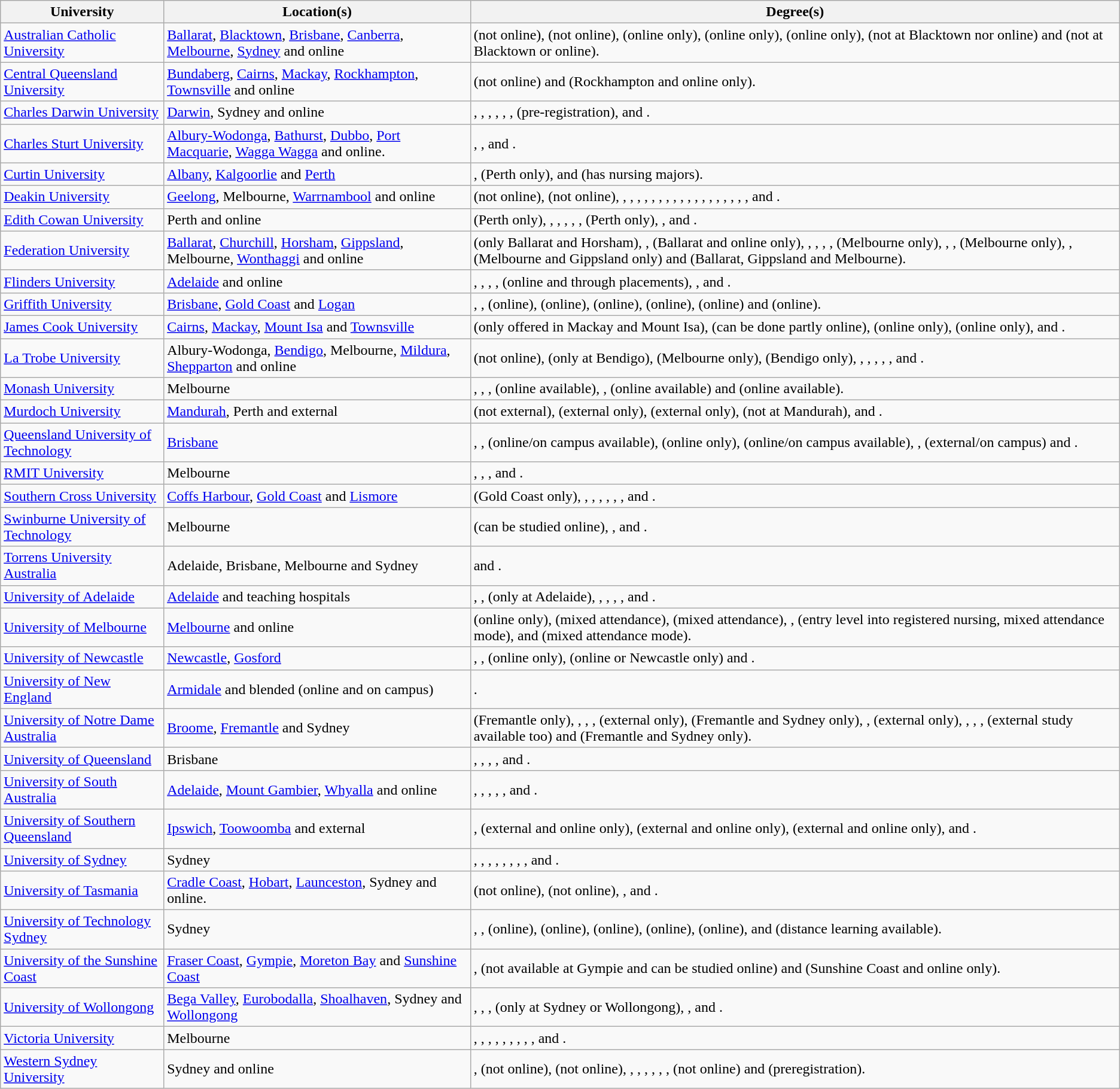<table class="wikitable sortable">
<tr>
<th>University</th>
<th>Location(s)</th>
<th>Degree(s)</th>
</tr>
<tr>
<td><a href='#'>Australian Catholic University</a></td>
<td><a href='#'>Ballarat</a>, <a href='#'>Blacktown</a>, <a href='#'>Brisbane</a>, <a href='#'>Canberra</a>, <a href='#'>Melbourne</a>, <a href='#'>Sydney</a> and online</td>
<td> (not online),  (not online),  (online only),  (online only),  (online only),  (not at Blacktown nor online) and  (not at Blacktown or online).</td>
</tr>
<tr>
<td><a href='#'>Central Queensland University</a></td>
<td><a href='#'>Bundaberg</a>, <a href='#'>Cairns</a>, <a href='#'>Mackay</a>, <a href='#'>Rockhampton</a>, <a href='#'>Townsville</a> and online</td>
<td> (not online) and  (Rockhampton and online only).</td>
</tr>
<tr>
<td><a href='#'>Charles Darwin University</a></td>
<td><a href='#'>Darwin</a>, Sydney and online</td>
<td>, , , , , ,  (pre-registration),  and .</td>
</tr>
<tr>
<td><a href='#'>Charles Sturt University</a></td>
<td><a href='#'>Albury-Wodonga</a>, <a href='#'>Bathurst</a>, <a href='#'>Dubbo</a>, <a href='#'>Port Macquarie</a>, <a href='#'>Wagga Wagga</a> and online.</td>
<td>, ,  and .</td>
</tr>
<tr>
<td><a href='#'>Curtin University</a></td>
<td><a href='#'>Albany</a>, <a href='#'>Kalgoorlie</a> and <a href='#'>Perth</a></td>
<td>,  (Perth only), and  (has nursing majors).</td>
</tr>
<tr>
<td><a href='#'>Deakin University</a></td>
<td><a href='#'>Geelong</a>, Melbourne, <a href='#'>Warrnambool</a> and online</td>
<td> (not online),  (not online), , , , , , , , , , , , , , , , , , ,  and .</td>
</tr>
<tr>
<td><a href='#'>Edith Cowan University</a></td>
<td>Perth and online</td>
<td> (Perth only), , , , , ,  (Perth only), ,  and .</td>
</tr>
<tr>
<td><a href='#'>Federation University</a></td>
<td><a href='#'>Ballarat</a>, <a href='#'>Churchill</a>, <a href='#'>Horsham</a>, <a href='#'>Gippsland</a>, Melbourne, <a href='#'>Wonthaggi</a> and online</td>
<td> (only Ballarat and Horsham), ,  (Ballarat and online only), , , , ,  (Melbourne only), , ,  (Melbourne only), ,  (Melbourne and Gippsland only) and  (Ballarat, Gippsland and Melbourne).</td>
</tr>
<tr>
<td><a href='#'>Flinders University</a></td>
<td><a href='#'>Adelaide</a> and online</td>
<td>, , , ,  (online and through placements), ,  and .</td>
</tr>
<tr>
<td><a href='#'>Griffith University</a></td>
<td><a href='#'>Brisbane</a>, <a href='#'>Gold Coast</a> and <a href='#'>Logan</a></td>
<td>, ,  (online),  (online),  (online),  (online),  (online) and  (online).</td>
</tr>
<tr>
<td><a href='#'>James Cook University</a></td>
<td><a href='#'>Cairns</a>, <a href='#'>Mackay</a>, <a href='#'>Mount Isa</a> and <a href='#'>Townsville</a></td>
<td> (only offered in Mackay and Mount Isa),  (can be done partly online),  (online only),  (online only),  and .</td>
</tr>
<tr>
<td><a href='#'>La Trobe University</a></td>
<td>Albury-Wodonga, <a href='#'>Bendigo</a>, Melbourne, <a href='#'>Mildura</a>, <a href='#'>Shepparton</a> and online</td>
<td> (not online),  (only at Bendigo),  (Melbourne only),  (Bendigo only), , , , , ,  and .</td>
</tr>
<tr>
<td><a href='#'>Monash University</a></td>
<td>Melbourne</td>
<td>, ,  ,  (online available), ,  (online available) and  (online available).</td>
</tr>
<tr>
<td><a href='#'>Murdoch University</a></td>
<td><a href='#'>Mandurah</a>, Perth and external</td>
<td> (not external),  (external only),  (external only),  (not at Mandurah),  and .</td>
</tr>
<tr>
<td><a href='#'>Queensland University of Technology</a></td>
<td><a href='#'>Brisbane</a></td>
<td>, ,  (online/on campus available),  (online only),  (online/on campus available), ,  (external/on campus) and .</td>
</tr>
<tr>
<td><a href='#'>RMIT University</a></td>
<td>Melbourne</td>
<td>, , ,  and .</td>
</tr>
<tr>
<td><a href='#'>Southern Cross University</a></td>
<td><a href='#'>Coffs Harbour</a>, <a href='#'>Gold Coast</a> and <a href='#'>Lismore</a></td>
<td> (Gold Coast only), , , , , , ,  and .</td>
</tr>
<tr>
<td><a href='#'>Swinburne University of Technology</a></td>
<td>Melbourne</td>
<td> (can be studied online), ,  and .</td>
</tr>
<tr>
<td><a href='#'>Torrens University Australia</a></td>
<td>Adelaide, Brisbane, Melbourne and Sydney</td>
<td> and .</td>
</tr>
<tr>
<td><a href='#'>University of Adelaide</a></td>
<td><a href='#'>Adelaide</a> and teaching hospitals</td>
<td>, ,  (only at Adelaide), , , , ,  and .</td>
</tr>
<tr>
<td><a href='#'>University of Melbourne</a></td>
<td><a href='#'>Melbourne</a> and online</td>
<td> (online only),  (mixed attendance),  (mixed attendance),  ,  (entry level into registered nursing, mixed attendance mode),  and  (mixed attendance mode).</td>
</tr>
<tr>
<td><a href='#'>University of Newcastle</a></td>
<td><a href='#'>Newcastle</a>, <a href='#'>Gosford</a></td>
<td>, ,  (online only),  (online or Newcastle only) and .</td>
</tr>
<tr>
<td><a href='#'>University of New England</a></td>
<td><a href='#'>Armidale</a> and blended (online and on campus)</td>
<td>.</td>
</tr>
<tr>
<td><a href='#'>University of Notre Dame Australia</a></td>
<td><a href='#'>Broome</a>, <a href='#'>Fremantle</a> and Sydney</td>
<td> (Fremantle only), , , ,  (external only),  (Fremantle and Sydney only), ,  (external only), , , ,  (external study available too) and  (Fremantle and Sydney only).</td>
</tr>
<tr>
<td><a href='#'>University of Queensland</a></td>
<td>Brisbane</td>
<td>, , , ,  and .</td>
</tr>
<tr>
<td><a href='#'>University of South Australia</a></td>
<td><a href='#'>Adelaide</a>, <a href='#'>Mount Gambier</a>, <a href='#'>Whyalla</a> and online</td>
<td>, , , , ,  and .</td>
</tr>
<tr>
<td><a href='#'>University of Southern Queensland</a></td>
<td><a href='#'>Ipswich</a>, <a href='#'>Toowoomba</a> and external</td>
<td>,  (external and online only),  (external and online only),  (external and online only),  and .</td>
</tr>
<tr>
<td><a href='#'>University of Sydney</a></td>
<td>Sydney</td>
<td>, , , , , , , ,  and .</td>
</tr>
<tr>
<td><a href='#'>University of Tasmania</a></td>
<td><a href='#'>Cradle Coast</a>, <a href='#'>Hobart</a>, <a href='#'>Launceston</a>, Sydney and online.</td>
<td> (not online),  (not online), ,  and .</td>
</tr>
<tr>
<td><a href='#'>University of Technology Sydney</a></td>
<td>Sydney</td>
<td>, ,  (online),  (online),  (online),  (online),  (online),  and  (distance learning available).</td>
</tr>
<tr>
<td><a href='#'>University of the Sunshine Coast</a></td>
<td><a href='#'>Fraser Coast</a>, <a href='#'>Gympie</a>, <a href='#'>Moreton Bay</a> and <a href='#'>Sunshine Coast</a></td>
<td>,  (not available at Gympie and can be studied online) and  (Sunshine Coast and online only).</td>
</tr>
<tr>
<td><a href='#'>University of Wollongong</a></td>
<td><a href='#'>Bega Valley</a>, <a href='#'>Eurobodalla</a>, <a href='#'>Shoalhaven</a>, Sydney and <a href='#'>Wollongong</a></td>
<td>, , ,  (only at Sydney or Wollongong), ,  and .</td>
</tr>
<tr>
<td><a href='#'>Victoria University</a></td>
<td>Melbourne</td>
<td>, , , , , , , , ,  and .</td>
</tr>
<tr>
<td><a href='#'>Western Sydney University</a></td>
<td>Sydney and online</td>
<td>,  (not online),  (not online), , , , , ,  ,  (not online) and  (preregistration).</td>
</tr>
</table>
